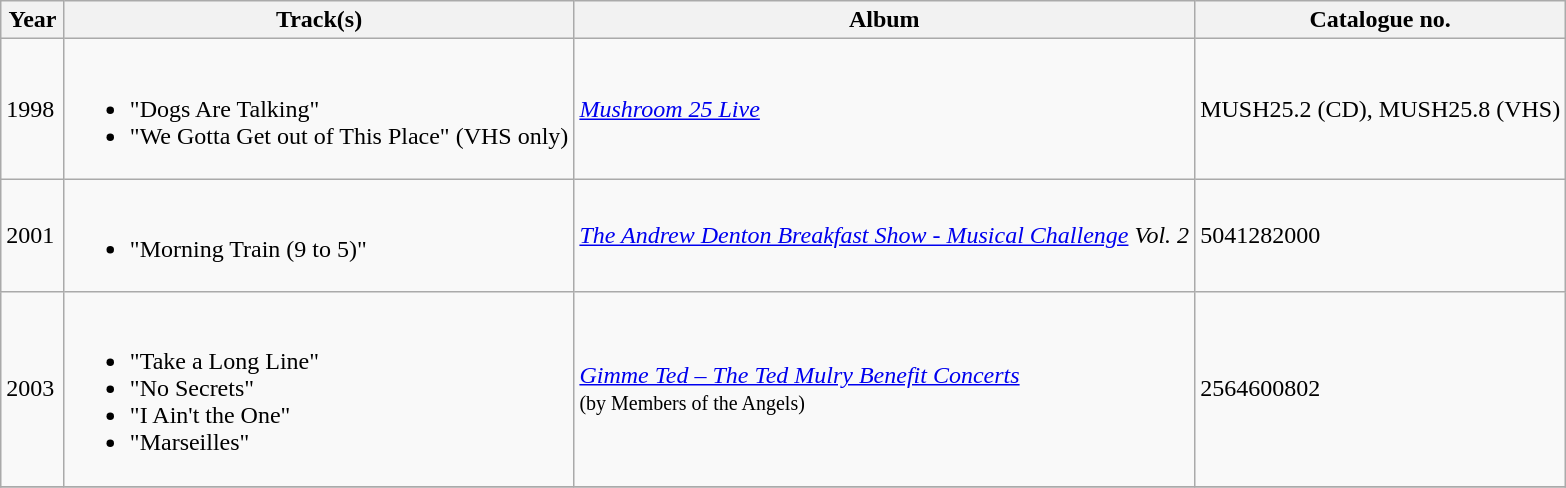<table class="wikitable">
<tr>
<th style="width:35px;">Year</th>
<th>Track(s)</th>
<th>Album</th>
<th>Catalogue no.</th>
</tr>
<tr>
<td>1998</td>
<td><br><ul><li>"Dogs Are Talking"</li><li>"We Gotta Get out of This Place" (VHS only)</li></ul></td>
<td><em><a href='#'>Mushroom 25 Live</a></em></td>
<td>MUSH25.2 (CD), MUSH25.8 (VHS)</td>
</tr>
<tr>
<td>2001</td>
<td><br><ul><li>"Morning Train (9 to 5)"</li></ul></td>
<td><em><a href='#'>The Andrew Denton Breakfast Show - Musical Challenge</a> Vol. 2</em></td>
<td>5041282000</td>
</tr>
<tr>
<td>2003</td>
<td><br><ul><li>"Take a Long Line"</li><li>"No Secrets"</li><li>"I Ain't the One"</li><li>"Marseilles"</li></ul></td>
<td><em><a href='#'>Gimme Ted – The Ted Mulry Benefit Concerts</a></em><br><small>(by Members of the Angels)</small></td>
<td>2564600802</td>
</tr>
<tr>
</tr>
</table>
